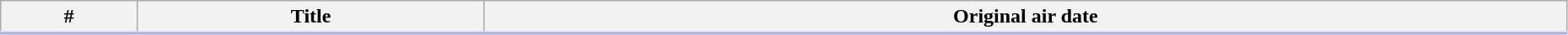<table class="wikitable" width="98%">
<tr style="border-bottom: 3px solid #CCF">
<th>#</th>
<th>Title</th>
<th>Original air date</th>
</tr>
<tr>
</tr>
</table>
